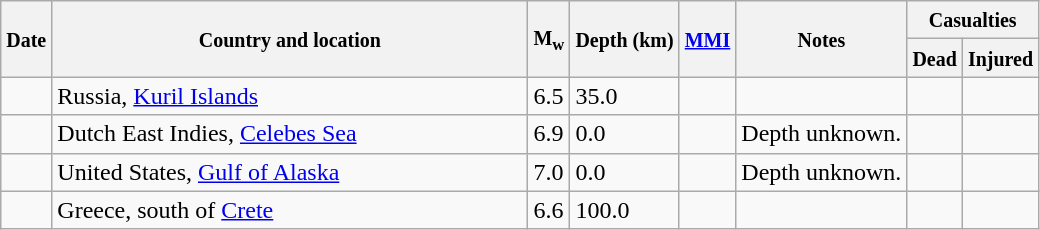<table class="wikitable sortable sort-under" style="border:1px black; margin-left:1em;">
<tr>
<th rowspan="2"><small>Date</small></th>
<th rowspan="2" style="width: 310px"><small>Country and location</small></th>
<th rowspan="2"><small>M<sub>w</sub></small></th>
<th rowspan="2"><small>Depth (km)</small></th>
<th rowspan="2"><small><a href='#'>MMI</a></small></th>
<th rowspan="2" class="unsortable"><small>Notes</small></th>
<th colspan="2"><small>Casualties</small></th>
</tr>
<tr>
<th><small>Dead</small></th>
<th><small>Injured</small></th>
</tr>
<tr>
<td></td>
<td>Russia, <a href='#'>Kuril Islands</a></td>
<td>6.5</td>
<td>35.0</td>
<td></td>
<td></td>
<td></td>
<td></td>
</tr>
<tr>
<td></td>
<td>Dutch East Indies, <a href='#'>Celebes Sea</a></td>
<td>6.9</td>
<td>0.0</td>
<td></td>
<td>Depth unknown.</td>
<td></td>
<td></td>
</tr>
<tr>
<td></td>
<td>United States, <a href='#'>Gulf of Alaska</a></td>
<td>7.0</td>
<td>0.0</td>
<td></td>
<td>Depth unknown.</td>
<td></td>
<td></td>
</tr>
<tr>
<td></td>
<td>Greece, south of <a href='#'>Crete</a></td>
<td>6.6</td>
<td>100.0</td>
<td></td>
<td></td>
<td></td>
<td></td>
</tr>
</table>
